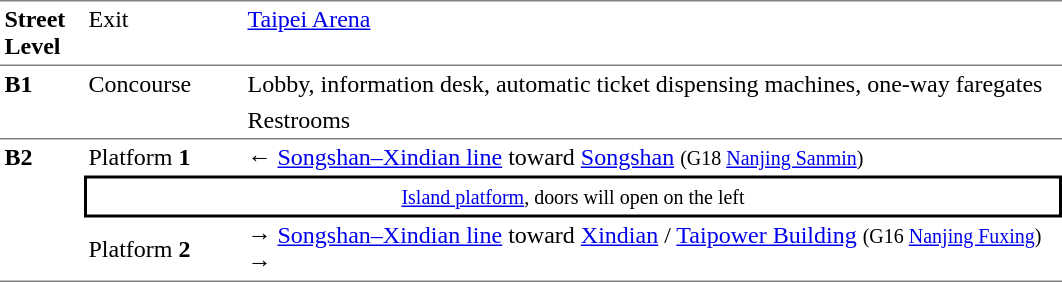<table table border=0 cellspacing=0 cellpadding=3>
<tr>
<td style="border-bottom:solid 1px gray;border-top:solid 1px gray;" width=50 valign=top><strong>Street Level</strong></td>
<td style="border-top:solid 1px gray;border-bottom:solid 1px gray;" width=100 valign=top>Exit</td>
<td style="border-top:solid 1px gray;border-bottom:solid 1px gray;" width=540 valign=top><a href='#'>Taipei Arena</a></td>
</tr>
<tr>
<td style="border-bottom:solid 1px gray;" rowspan=2 valign=top><strong>B1</strong></td>
<td style="border-bottom:solid 1px gray;" rowspan=2 valign=top>Concourse</td>
<td width=390>Lobby, information desk, automatic ticket dispensing machines, one-way faregates</td>
</tr>
<tr>
<td style="border-bottom:solid 1px gray;">Restrooms</td>
</tr>
<tr>
<td style="border-bottom:solid 1px gray;" rowspan=3 valign=top><strong>B2</strong></td>
<td>Platform <span><strong>1</strong></span></td>
<td>←  <a href='#'>Songshan–Xindian line</a> toward <a href='#'>Songshan</a> <small>(G18 <a href='#'>Nanjing Sanmin</a>)</small></td>
</tr>
<tr>
<td style="border-top:solid 2px black;border-right:solid 2px black;border-left:solid 2px black;border-bottom:solid 2px black;text-align:center;" colspan=2><small><a href='#'>Island platform</a>, doors will open on the left</small></td>
</tr>
<tr>
<td style="border-bottom:solid 1px gray;">Platform <span><strong>2</strong></span></td>
<td style="border-bottom:solid 1px gray;"><span>→</span>  <a href='#'>Songshan–Xindian line</a> toward <a href='#'>Xindian</a> / <a href='#'>Taipower Building</a> <small>(G16 <a href='#'>Nanjing Fuxing</a>)</small> →</td>
</tr>
</table>
